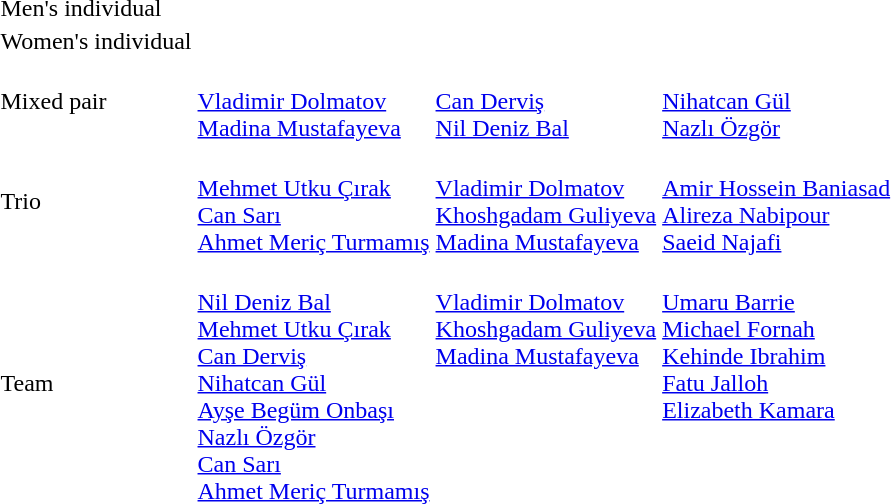<table>
<tr>
<td>Men's individual</td>
<td></td>
<td></td>
<td></td>
</tr>
<tr>
<td>Women's individual</td>
<td></td>
<td></td>
<td></td>
</tr>
<tr>
<td>Mixed pair</td>
<td><br><a href='#'>Vladimir Dolmatov</a><br><a href='#'>Madina Mustafayeva</a></td>
<td><br><a href='#'>Can Derviş</a><br><a href='#'>Nil Deniz Bal</a></td>
<td><br><a href='#'>Nihatcan Gül</a><br><a href='#'>Nazlı Özgör</a></td>
</tr>
<tr>
<td>Trio</td>
<td><br><a href='#'>Mehmet Utku Çırak</a><br><a href='#'>Can Sarı</a><br><a href='#'>Ahmet Meriç Turmamış</a></td>
<td><br><a href='#'>Vladimir Dolmatov</a><br><a href='#'>Khoshgadam Guliyeva</a><br><a href='#'>Madina Mustafayeva</a></td>
<td><br><a href='#'>Amir Hossein Baniasad</a><br><a href='#'>Alireza Nabipour</a><br><a href='#'>Saeid Najafi</a></td>
</tr>
<tr>
<td>Team</td>
<td><br><a href='#'>Nil Deniz Bal</a><br><a href='#'>Mehmet Utku Çırak</a><br><a href='#'>Can Derviş</a><br><a href='#'>Nihatcan Gül</a><br><a href='#'>Ayşe Begüm Onbaşı</a><br><a href='#'>Nazlı Özgör</a><br><a href='#'>Can Sarı</a><br><a href='#'>Ahmet Meriç Turmamış</a></td>
<td valign=top><br><a href='#'>Vladimir Dolmatov</a><br><a href='#'>Khoshgadam Guliyeva</a><br><a href='#'>Madina Mustafayeva</a></td>
<td valign=top><br><a href='#'>Umaru Barrie</a><br><a href='#'>Michael Fornah</a><br><a href='#'>Kehinde Ibrahim</a><br><a href='#'>Fatu Jalloh</a><br><a href='#'>Elizabeth Kamara</a></td>
</tr>
</table>
